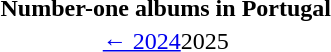<table class="toc" id="toc" summary="Contents">
<tr>
<th>Number-one albums in Portugal</th>
</tr>
<tr>
<td align="center"><a href='#'>← 2024</a>2025</td>
</tr>
</table>
